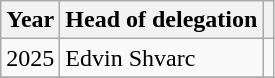<table class="wikitable">
<tr>
<th>Year</th>
<th>Head of delegation</th>
<th></th>
</tr>
<tr>
<td>2025</td>
<td>Edvin Shvarc</td>
<td {{center></td>
</tr>
<tr>
</tr>
</table>
